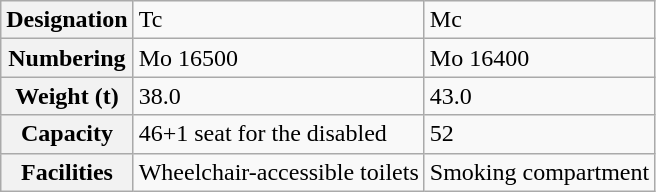<table class="wikitable">
<tr>
<th>Designation</th>
<td>Tc</td>
<td>Mc</td>
</tr>
<tr>
<th>Numbering</th>
<td>Mo 16500</td>
<td>Mo 16400</td>
</tr>
<tr>
<th>Weight (t)</th>
<td>38.0</td>
<td>43.0</td>
</tr>
<tr>
<th>Capacity</th>
<td>46+1 seat for the disabled</td>
<td>52</td>
</tr>
<tr>
<th>Facilities</th>
<td>Wheelchair-accessible toilets</td>
<td>Smoking compartment</td>
</tr>
</table>
